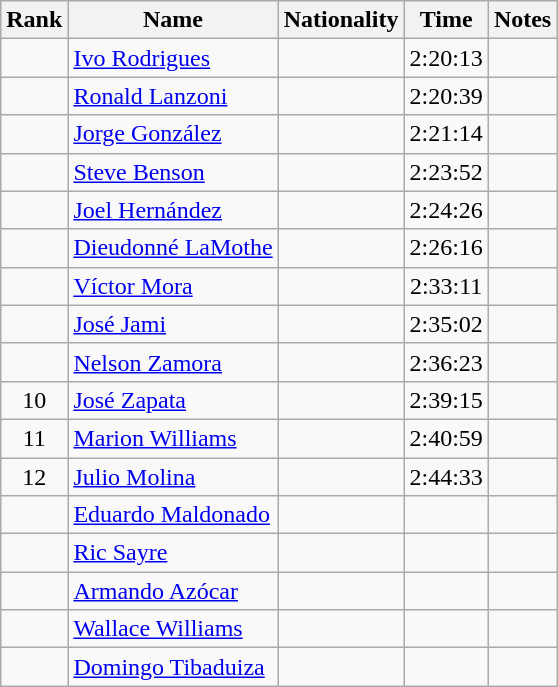<table class="wikitable sortable" style="text-align:center">
<tr>
<th>Rank</th>
<th>Name</th>
<th>Nationality</th>
<th>Time</th>
<th>Notes</th>
</tr>
<tr>
<td></td>
<td align=left><a href='#'>Ivo Rodrigues</a></td>
<td align=left></td>
<td>2:20:13</td>
<td></td>
</tr>
<tr>
<td></td>
<td align=left><a href='#'>Ronald Lanzoni</a></td>
<td align=left></td>
<td>2:20:39</td>
<td></td>
</tr>
<tr>
<td></td>
<td align=left><a href='#'>Jorge González</a></td>
<td align=left></td>
<td>2:21:14</td>
<td></td>
</tr>
<tr>
<td></td>
<td align=left><a href='#'>Steve Benson</a></td>
<td align=left></td>
<td>2:23:52</td>
<td></td>
</tr>
<tr>
<td></td>
<td align=left><a href='#'>Joel Hernández</a></td>
<td align=left></td>
<td>2:24:26</td>
<td></td>
</tr>
<tr>
<td></td>
<td align=left><a href='#'>Dieudonné LaMothe</a></td>
<td align=left></td>
<td>2:26:16</td>
<td></td>
</tr>
<tr>
<td></td>
<td align=left><a href='#'>Víctor Mora</a></td>
<td align=left></td>
<td>2:33:11</td>
<td></td>
</tr>
<tr>
<td></td>
<td align=left><a href='#'>José Jami</a></td>
<td align=left></td>
<td>2:35:02</td>
<td></td>
</tr>
<tr>
<td></td>
<td align=left><a href='#'>Nelson Zamora</a></td>
<td align=left></td>
<td>2:36:23</td>
<td></td>
</tr>
<tr>
<td>10</td>
<td align=left><a href='#'>José Zapata</a></td>
<td align=left></td>
<td>2:39:15</td>
<td></td>
</tr>
<tr>
<td>11</td>
<td align=left><a href='#'>Marion Williams</a></td>
<td align=left></td>
<td>2:40:59</td>
<td></td>
</tr>
<tr>
<td>12</td>
<td align=left><a href='#'>Julio Molina</a></td>
<td align=left></td>
<td>2:44:33</td>
<td></td>
</tr>
<tr>
<td></td>
<td align=left><a href='#'>Eduardo Maldonado</a></td>
<td align=left></td>
<td></td>
<td></td>
</tr>
<tr>
<td></td>
<td align=left><a href='#'>Ric Sayre</a></td>
<td align=left></td>
<td></td>
<td></td>
</tr>
<tr>
<td></td>
<td align=left><a href='#'>Armando Azócar</a></td>
<td align=left></td>
<td></td>
<td></td>
</tr>
<tr>
<td></td>
<td align=left><a href='#'>Wallace Williams</a></td>
<td align=left></td>
<td></td>
<td></td>
</tr>
<tr>
<td></td>
<td align=left><a href='#'>Domingo Tibaduiza</a></td>
<td align=left></td>
<td></td>
<td></td>
</tr>
</table>
